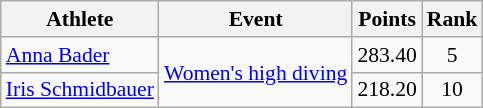<table class=wikitable style="font-size:90%;">
<tr>
<th>Athlete</th>
<th>Event</th>
<th>Points</th>
<th>Rank</th>
</tr>
<tr align=center>
<td align=left><a href='#'>Anna Bader</a></td>
<td align=left rowspan=2><a href='#'>Women's high diving</a></td>
<td>283.40</td>
<td>5</td>
</tr>
<tr align=center>
<td align=left><a href='#'>Iris Schmidbauer</a></td>
<td>218.20</td>
<td>10</td>
</tr>
</table>
